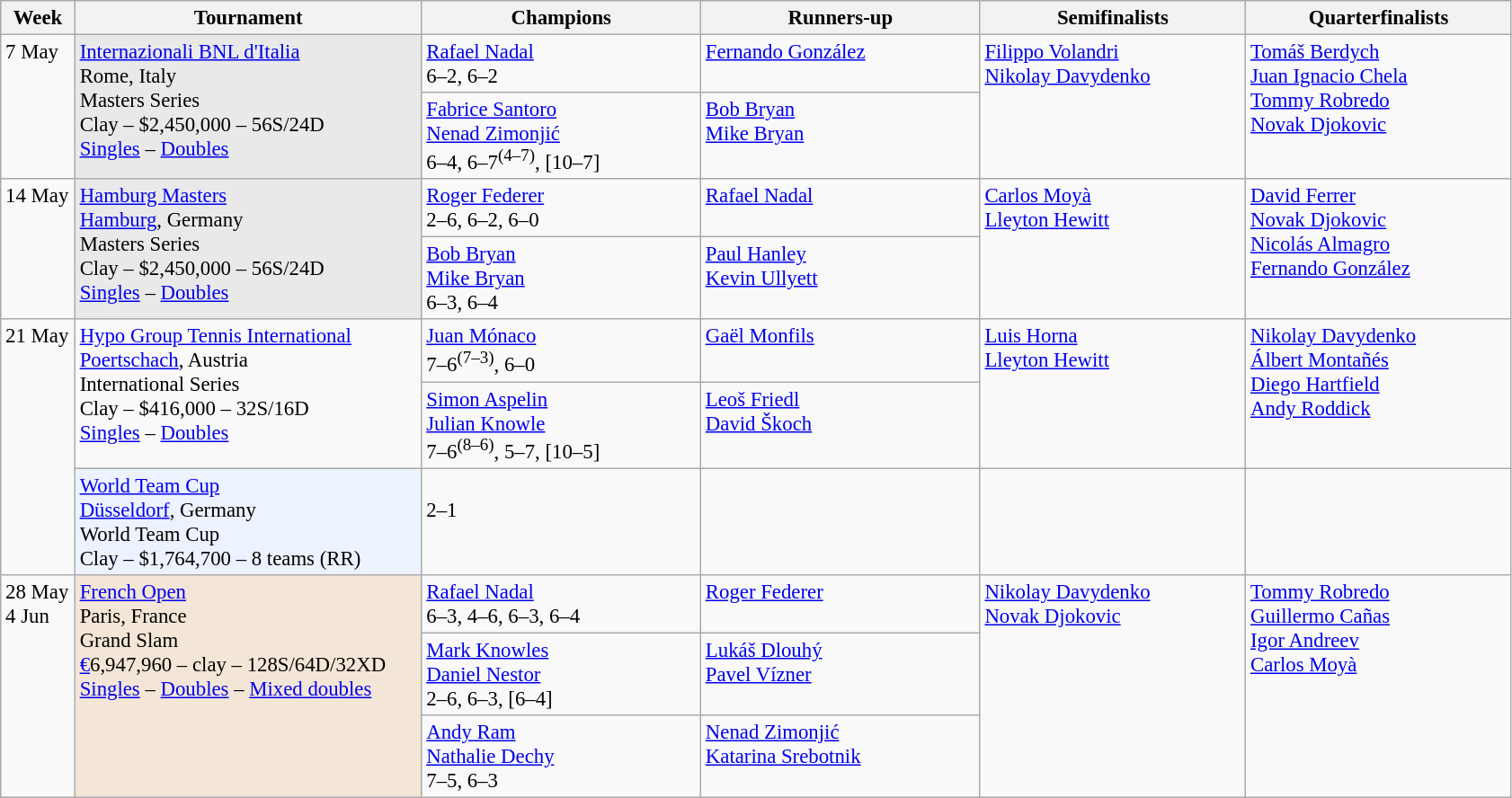<table class=wikitable style=font-size:95%>
<tr>
<th style="width:48px;">Week</th>
<th style="width:250px;">Tournament</th>
<th style="width:200px;">Champions</th>
<th style="width:200px;">Runners-up</th>
<th style="width:190px;">Semifinalists</th>
<th style="width:190px;">Quarterfinalists</th>
</tr>
<tr valign=top>
<td rowspan=2>7 May</td>
<td bgcolor=#E9E9E9 rowspan=2><a href='#'>Internazionali BNL d'Italia</a><br>  Rome, Italy<br>Masters Series<br>Clay – $2,450,000 – 56S/24D<br><a href='#'>Singles</a> – <a href='#'>Doubles</a></td>
<td> <a href='#'>Rafael Nadal</a> <br> 6–2, 6–2</td>
<td> <a href='#'>Fernando González</a></td>
<td rowspan=2> <a href='#'>Filippo Volandri</a><br> <a href='#'>Nikolay Davydenko</a></td>
<td rowspan=2> <a href='#'>Tomáš Berdych</a><br> <a href='#'>Juan Ignacio Chela</a><br> <a href='#'>Tommy Robredo</a><br> <a href='#'>Novak Djokovic</a></td>
</tr>
<tr valign=top>
<td> <a href='#'>Fabrice Santoro</a><br> <a href='#'>Nenad Zimonjić</a> <br> 6–4, 6–7<sup>(4–7)</sup>, [10–7]</td>
<td> <a href='#'>Bob Bryan</a><br> <a href='#'>Mike Bryan</a></td>
</tr>
<tr valign=top>
<td rowspan=2>14 May</td>
<td bgcolor=#E9E9E9 rowspan=2><a href='#'>Hamburg Masters</a><br>  <a href='#'>Hamburg</a>, Germany<br>Masters Series<br>Clay – $2,450,000 – 56S/24D<br><a href='#'>Singles</a> – <a href='#'>Doubles</a></td>
<td> <a href='#'>Roger Federer</a> <br> 2–6, 6–2, 6–0</td>
<td> <a href='#'>Rafael Nadal</a></td>
<td rowspan=2> <a href='#'>Carlos Moyà</a><br> <a href='#'>Lleyton Hewitt</a></td>
<td rowspan=2> <a href='#'>David Ferrer</a><br> <a href='#'>Novak Djokovic</a><br>  <a href='#'>Nicolás Almagro</a><br>  <a href='#'>Fernando González</a></td>
</tr>
<tr valign=top>
<td> <a href='#'>Bob Bryan</a><br> <a href='#'>Mike Bryan</a> <br> 6–3, 6–4</td>
<td> <a href='#'>Paul Hanley</a><br> <a href='#'>Kevin Ullyett</a></td>
</tr>
<tr valign=top>
<td rowspan=3>21 May</td>
<td rowspan=2><a href='#'>Hypo Group Tennis International</a><br>  <a href='#'>Poertschach</a>, Austria<br>International Series<br>Clay – $416,000 – 32S/16D<br><a href='#'>Singles</a> – <a href='#'>Doubles</a></td>
<td> <a href='#'>Juan Mónaco</a><br> 7–6<sup>(7–3)</sup>, 6–0</td>
<td> <a href='#'>Gaël Monfils</a></td>
<td rowspan=2> <a href='#'>Luis Horna</a> <br>  <a href='#'>Lleyton Hewitt</a></td>
<td rowspan=2> <a href='#'>Nikolay Davydenko</a><br>  <a href='#'>Álbert Montañés</a><br>  <a href='#'>Diego Hartfield</a> <br>  <a href='#'>Andy Roddick</a></td>
</tr>
<tr valign=top>
<td> <a href='#'>Simon Aspelin</a><br> <a href='#'>Julian Knowle</a><br>7–6<sup>(8–6)</sup>, 5–7, [10–5]</td>
<td> <a href='#'>Leoš Friedl</a><br> <a href='#'>David Škoch</a></td>
</tr>
<tr valign=top>
<td bgcolor=#ECF2FF rowspan=1><a href='#'>World Team Cup</a><br>  <a href='#'>Düsseldorf</a>, Germany<br>World Team Cup<br>Clay – $1,764,700 – 8 teams (RR)</td>
<td><br>2–1</td>
<td></td>
<td rowspan=1><br></td>
<td rowspan=1><br><br><br></td>
</tr>
<tr valign=top>
<td rowspan=3>28 May<br>4 Jun</td>
<td rowspan="3" bgcolor="#F3E6D7"><a href='#'>French Open</a><br>  Paris, France<br>Grand Slam<br><a href='#'>€</a>6,947,960 – clay – 128S/64D/32XD<br><a href='#'>Singles</a> – <a href='#'>Doubles</a> – <a href='#'>Mixed doubles</a></td>
<td> <a href='#'>Rafael Nadal</a><br>6–3, 4–6, 6–3, 6–4</td>
<td> <a href='#'>Roger Federer</a></td>
<td rowspan=3> <a href='#'>Nikolay Davydenko</a><br> <a href='#'>Novak Djokovic</a></td>
<td rowspan=3> <a href='#'>Tommy Robredo</a><br> <a href='#'>Guillermo Cañas</a><br> <a href='#'>Igor Andreev</a><br> <a href='#'>Carlos Moyà</a></td>
</tr>
<tr valign=top>
<td> <a href='#'>Mark Knowles</a><br> <a href='#'>Daniel Nestor</a><br> 2–6, 6–3, [6–4]</td>
<td> <a href='#'>Lukáš Dlouhý</a><br> <a href='#'>Pavel Vízner</a></td>
</tr>
<tr valign=top>
<td> <a href='#'>Andy Ram</a><br> <a href='#'>Nathalie Dechy</a> <br> 7–5, 6–3</td>
<td> <a href='#'>Nenad Zimonjić</a><br> <a href='#'>Katarina Srebotnik</a></td>
</tr>
</table>
